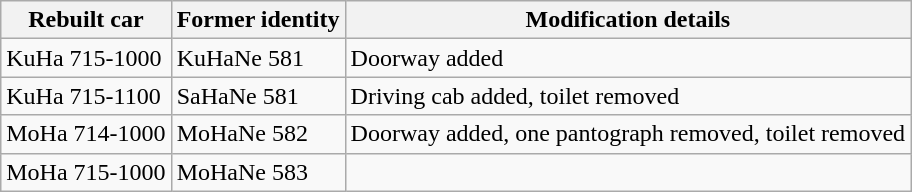<table class="wikitable">
<tr>
<th>Rebuilt car</th>
<th>Former identity</th>
<th>Modification details</th>
</tr>
<tr>
<td>KuHa 715-1000</td>
<td>KuHaNe 581</td>
<td>Doorway added</td>
</tr>
<tr>
<td>KuHa 715-1100</td>
<td>SaHaNe 581</td>
<td>Driving cab added, toilet removed</td>
</tr>
<tr>
<td>MoHa 714-1000</td>
<td>MoHaNe 582</td>
<td>Doorway added, one pantograph removed, toilet removed</td>
</tr>
<tr>
<td>MoHa 715-1000</td>
<td>MoHaNe 583</td>
<td></td>
</tr>
</table>
